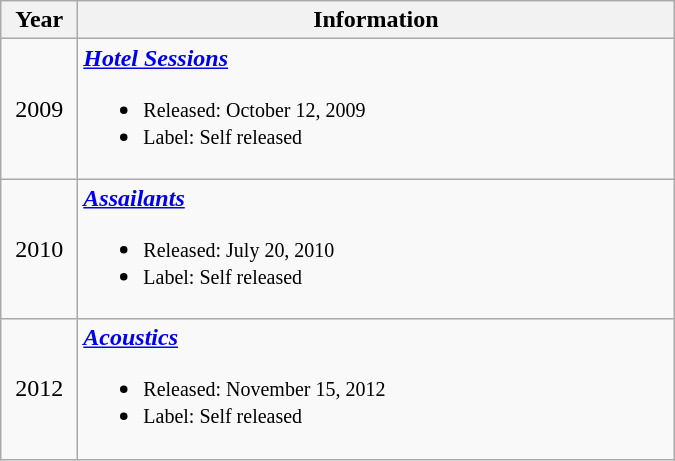<table class="wikitable">
<tr>
<th rowspan="1" width="44">Year</th>
<th rowspan="1" width="390">Information</th>
</tr>
<tr>
<td align=center width="44">2009</td>
<td width="390"><strong><em><a href='#'>Hotel Sessions</a></em></strong><br><ul><li><small>Released: October 12, 2009</small></li><li><small>Label: Self released</small></li></ul></td>
</tr>
<tr>
<td align=center width="44">2010</td>
<td width="390"><strong><em><a href='#'>Assailants</a></em></strong><br><ul><li><small>Released: July 20, 2010</small></li><li><small>Label: Self released</small></li></ul></td>
</tr>
<tr>
<td align=center width="44">2012</td>
<td width="390"><strong><em><a href='#'>Acoustics</a></em></strong><br><ul><li><small>Released: November 15, 2012</small></li><li><small>Label: Self released</small></li></ul></td>
</tr>
</table>
